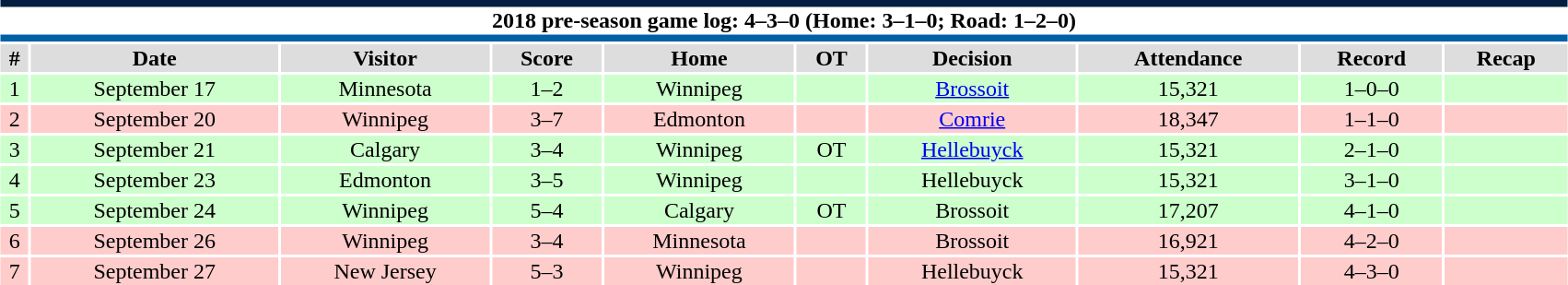<table class="toccolours collapsible collapsed" style="width:90%; clear:both; margin:1.5em auto; text-align:center;">
<tr>
<th colspan="10" style="background:#FFFFFF; border-top:#041E41 5px solid; border-bottom:#0060A5 5px solid;">2018 pre-season game log: 4–3–0 (Home: 3–1–0; Road: 1–2–0)</th>
</tr>
<tr style="background:#ddd;">
<th>#</th>
<th>Date</th>
<th>Visitor</th>
<th>Score</th>
<th>Home</th>
<th>OT</th>
<th>Decision</th>
<th>Attendance</th>
<th>Record</th>
<th>Recap</th>
</tr>
<tr style="background:#cfc;">
<td>1</td>
<td>September 17</td>
<td>Minnesota</td>
<td>1–2</td>
<td>Winnipeg</td>
<td></td>
<td><a href='#'>Brossoit</a></td>
<td>15,321</td>
<td>1–0–0</td>
<td></td>
</tr>
<tr style="background:#fcc;">
<td>2</td>
<td>September 20</td>
<td>Winnipeg</td>
<td>3–7</td>
<td>Edmonton</td>
<td></td>
<td><a href='#'>Comrie</a></td>
<td>18,347</td>
<td>1–1–0</td>
<td></td>
</tr>
<tr style="background:#cfc;">
<td>3</td>
<td>September 21</td>
<td>Calgary</td>
<td>3–4</td>
<td>Winnipeg</td>
<td>OT</td>
<td><a href='#'>Hellebuyck</a></td>
<td>15,321</td>
<td>2–1–0</td>
<td></td>
</tr>
<tr style="background:#cfc;">
<td>4</td>
<td>September 23</td>
<td>Edmonton</td>
<td>3–5</td>
<td>Winnipeg</td>
<td></td>
<td>Hellebuyck</td>
<td>15,321</td>
<td>3–1–0</td>
<td></td>
</tr>
<tr style="background:#cfc;">
<td>5</td>
<td>September 24</td>
<td>Winnipeg</td>
<td>5–4</td>
<td>Calgary</td>
<td>OT</td>
<td>Brossoit</td>
<td>17,207</td>
<td>4–1–0</td>
<td></td>
</tr>
<tr style="background:#fcc;">
<td>6</td>
<td>September 26</td>
<td>Winnipeg</td>
<td>3–4</td>
<td>Minnesota</td>
<td></td>
<td>Brossoit</td>
<td>16,921</td>
<td>4–2–0</td>
<td></td>
</tr>
<tr style="background:#fcc;">
<td>7</td>
<td>September 27</td>
<td>New Jersey</td>
<td>5–3</td>
<td>Winnipeg</td>
<td></td>
<td>Hellebuyck</td>
<td>15,321</td>
<td>4–3–0</td>
<td></td>
</tr>
</table>
